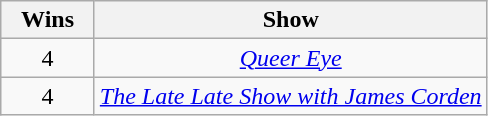<table class="wikitable" rowspan="2" style="text-align:center;" background: #f6e39c;>
<tr>
<th scope="col" style="width:55px;">Wins</th>
<th scope="col" style="text-align:center;">Show</th>
</tr>
<tr>
<td style="text-align:center">4</td>
<td><em><a href='#'>Queer Eye</a></em></td>
</tr>
<tr>
<td style="text-align:center">4</td>
<td><em><a href='#'>The Late Late Show with James Corden</a></em></td>
</tr>
</table>
